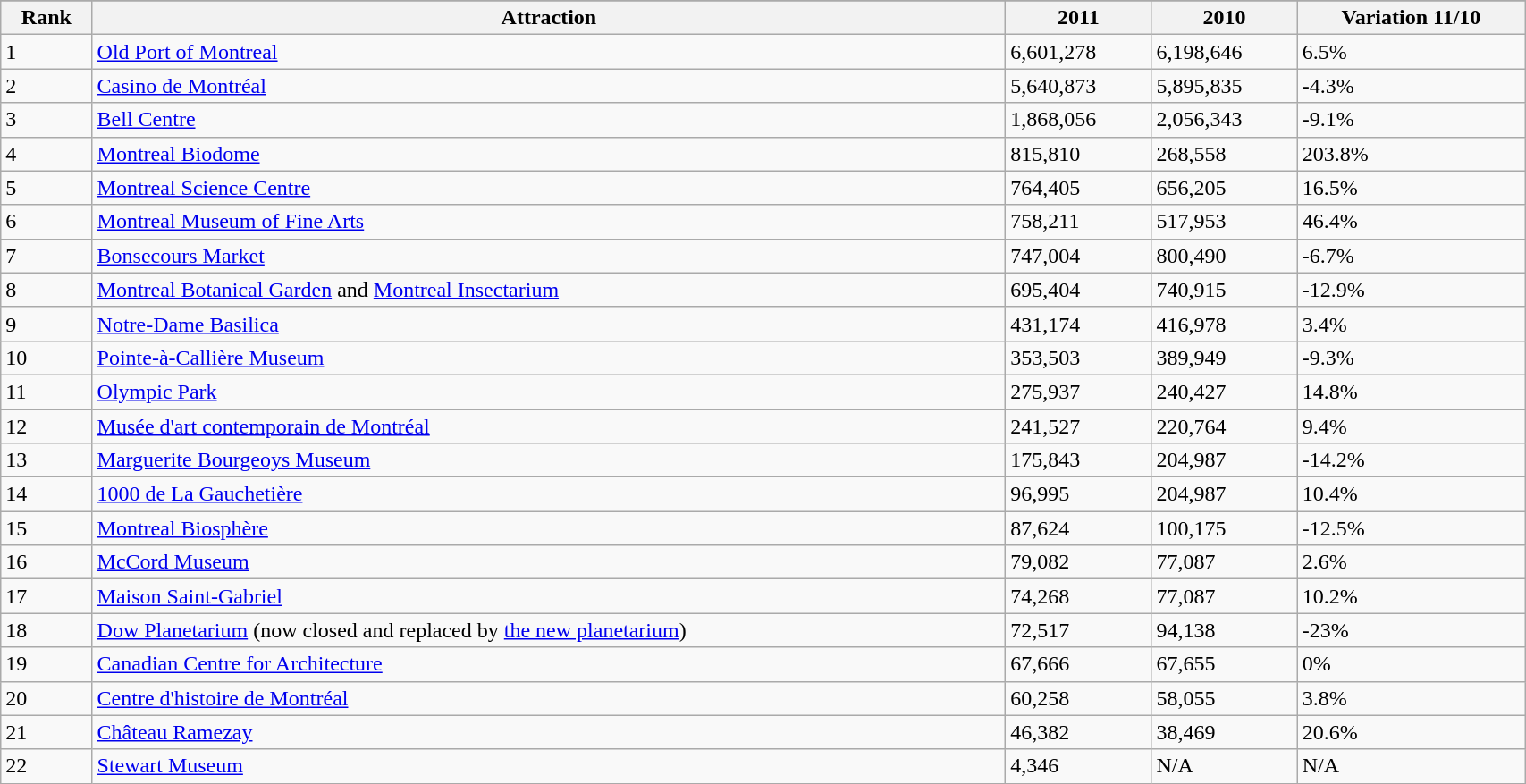<table class="wikitable sortable" width="90%">
<tr>
</tr>
<tr>
<th>Rank</th>
<th>Attraction</th>
<th>2011</th>
<th>2010</th>
<th>Variation 11/10</th>
</tr>
<tr>
<td>1</td>
<td><a href='#'>Old Port of Montreal</a></td>
<td>6,601,278</td>
<td>6,198,646</td>
<td>6.5%</td>
</tr>
<tr>
<td>2</td>
<td><a href='#'>Casino de Montréal</a></td>
<td>5,640,873</td>
<td>5,895,835</td>
<td>-4.3%</td>
</tr>
<tr>
<td>3</td>
<td><a href='#'>Bell Centre</a></td>
<td>1,868,056</td>
<td>2,056,343</td>
<td>-9.1%</td>
</tr>
<tr>
<td>4</td>
<td><a href='#'>Montreal Biodome</a></td>
<td>815,810</td>
<td>268,558</td>
<td>203.8%</td>
</tr>
<tr>
<td>5</td>
<td><a href='#'>Montreal Science Centre</a></td>
<td>764,405</td>
<td>656,205</td>
<td>16.5%</td>
</tr>
<tr>
<td>6</td>
<td><a href='#'>Montreal Museum of Fine Arts</a></td>
<td>758,211</td>
<td>517,953</td>
<td>46.4%</td>
</tr>
<tr>
<td>7</td>
<td><a href='#'>Bonsecours Market</a></td>
<td>747,004</td>
<td>800,490</td>
<td>-6.7%</td>
</tr>
<tr>
<td>8</td>
<td><a href='#'>Montreal Botanical Garden</a> and <a href='#'>Montreal Insectarium</a></td>
<td>695,404</td>
<td>740,915</td>
<td>-12.9%</td>
</tr>
<tr>
<td>9</td>
<td><a href='#'>Notre-Dame Basilica</a></td>
<td>431,174</td>
<td>416,978</td>
<td>3.4%</td>
</tr>
<tr>
<td>10</td>
<td><a href='#'>Pointe-à-Callière Museum</a></td>
<td>353,503</td>
<td>389,949</td>
<td>-9.3%</td>
</tr>
<tr>
<td>11</td>
<td><a href='#'>Olympic Park</a></td>
<td>275,937</td>
<td>240,427</td>
<td>14.8%</td>
</tr>
<tr>
<td>12</td>
<td><a href='#'>Musée d'art contemporain de Montréal</a></td>
<td>241,527</td>
<td>220,764</td>
<td>9.4%</td>
</tr>
<tr>
<td>13</td>
<td><a href='#'>Marguerite Bourgeoys Museum</a></td>
<td>175,843</td>
<td>204,987</td>
<td>-14.2%</td>
</tr>
<tr>
<td>14</td>
<td><a href='#'>1000 de La Gauchetière</a></td>
<td>96,995</td>
<td>204,987</td>
<td>10.4%</td>
</tr>
<tr>
<td>15</td>
<td><a href='#'>Montreal Biosphère</a></td>
<td>87,624</td>
<td>100,175</td>
<td>-12.5%</td>
</tr>
<tr>
<td>16</td>
<td><a href='#'>McCord Museum</a></td>
<td>79,082</td>
<td>77,087</td>
<td>2.6%</td>
</tr>
<tr>
<td>17</td>
<td><a href='#'>Maison Saint-Gabriel</a></td>
<td>74,268</td>
<td>77,087</td>
<td>10.2%</td>
</tr>
<tr>
<td>18</td>
<td><a href='#'>Dow Planetarium</a> (now closed and replaced by <a href='#'>the new planetarium</a>)</td>
<td>72,517</td>
<td>94,138</td>
<td>-23%</td>
</tr>
<tr>
<td>19</td>
<td><a href='#'>Canadian Centre for Architecture</a></td>
<td>67,666</td>
<td>67,655</td>
<td>0%</td>
</tr>
<tr>
<td>20</td>
<td><a href='#'>Centre d'histoire de Montréal</a></td>
<td>60,258</td>
<td>58,055</td>
<td>3.8%</td>
</tr>
<tr>
<td>21</td>
<td><a href='#'>Château Ramezay</a></td>
<td>46,382</td>
<td>38,469</td>
<td>20.6%</td>
</tr>
<tr>
<td>22</td>
<td><a href='#'>Stewart Museum</a></td>
<td>4,346</td>
<td>N/A</td>
<td>N/A</td>
</tr>
</table>
